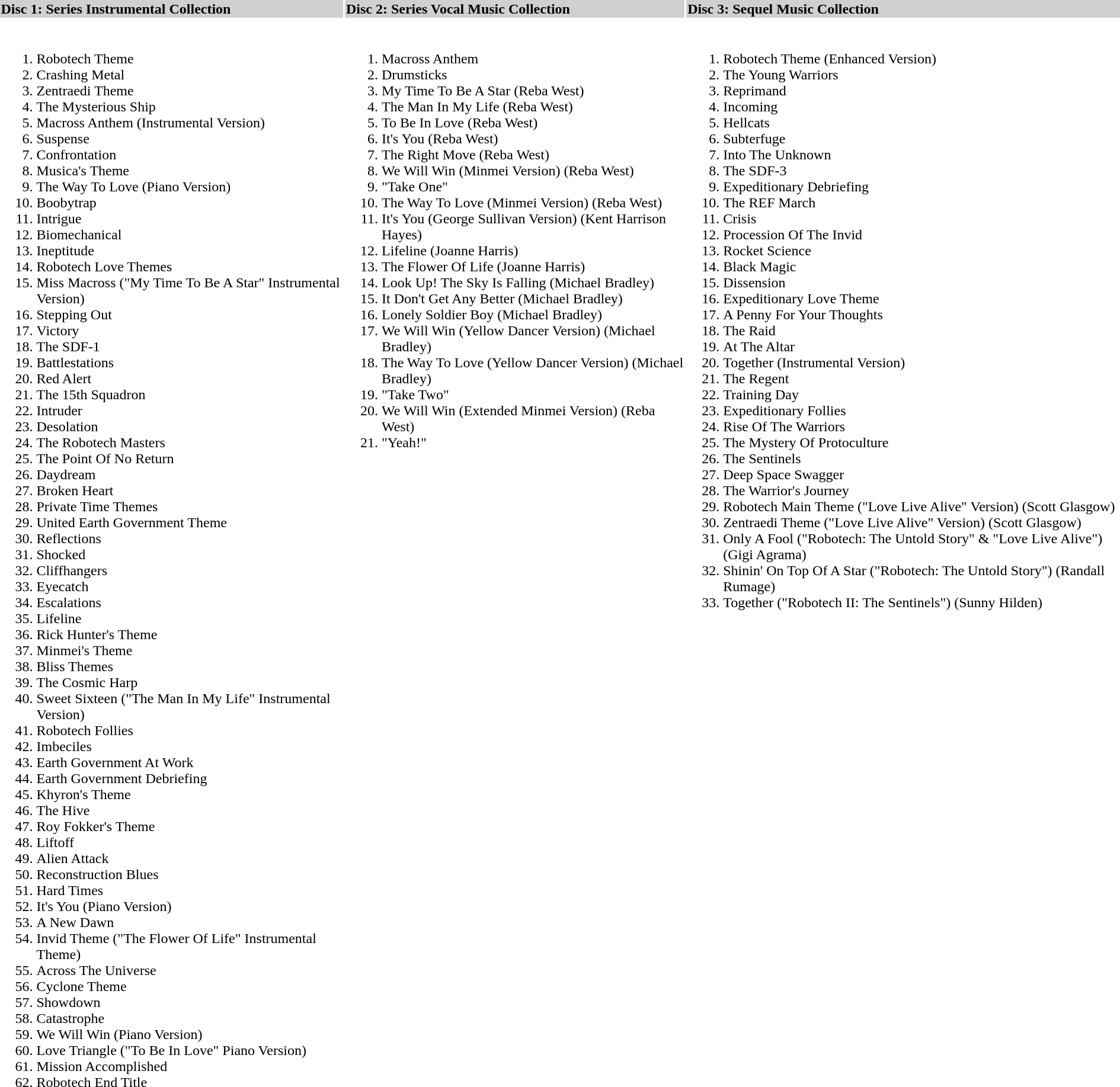<table>
<tr bgcolor="#D0D0D0">
<th align=left>Disc 1: Series Instrumental Collection</th>
<th align=left>Disc 2: Series Vocal Music Collection</th>
<th align=left>Disc 3: Sequel Music Collection</th>
</tr>
<tr>
<td valign=top class="small"><br><ol><li>Robotech Theme</li><li>Crashing Metal</li><li>Zentraedi Theme</li><li>The Mysterious Ship</li><li>Macross Anthem (Instrumental Version)</li><li>Suspense</li><li>Confrontation</li><li>Musica's Theme</li><li>The Way To Love (Piano Version)</li><li>Boobytrap</li><li>Intrigue</li><li>Biomechanical</li><li>Ineptitude</li><li>Robotech Love Themes</li><li>Miss Macross ("My Time To Be A Star" Instrumental Version)</li><li>Stepping Out</li><li>Victory</li><li>The SDF-1</li><li>Battlestations</li><li>Red Alert</li><li>The 15th Squadron</li><li>Intruder</li><li>Desolation</li><li>The Robotech Masters</li><li>The Point Of No Return</li><li>Daydream</li><li>Broken Heart</li><li>Private Time Themes</li><li>United Earth Government Theme</li><li>Reflections</li><li>Shocked</li><li>Cliffhangers</li><li>Eyecatch</li><li>Escalations</li><li>Lifeline</li><li>Rick Hunter's Theme</li><li>Minmei's Theme</li><li>Bliss Themes</li><li>The Cosmic Harp</li><li>Sweet Sixteen ("The Man In My Life" Instrumental Version)</li><li>Robotech Follies</li><li>Imbeciles</li><li>Earth Government At Work</li><li>Earth Government Debriefing</li><li>Khyron's Theme</li><li>The Hive</li><li>Roy Fokker's Theme</li><li>Liftoff</li><li>Alien Attack</li><li>Reconstruction Blues</li><li>Hard Times</li><li>It's You (Piano Version)</li><li>A New Dawn</li><li>Invid Theme ("The Flower Of Life" Instrumental Theme)</li><li>Across The Universe</li><li>Cyclone Theme</li><li>Showdown</li><li>Catastrophe</li><li>We Will Win (Piano Version)</li><li>Love Triangle ("To Be In Love" Piano Version)</li><li>Mission Accomplished</li><li>Robotech End Title</li></ol></td>
<td valign=top class="small"><br><ol><li>Macross Anthem</li><li>Drumsticks</li><li>My Time To Be A Star (Reba West)</li><li>The Man In My Life (Reba West)</li><li>To Be In Love (Reba West)</li><li>It's You (Reba West)</li><li>The Right Move (Reba West)</li><li>We Will Win (Minmei Version) (Reba West)</li><li>"Take One"</li><li>The Way To Love (Minmei Version) (Reba West)</li><li>It's You (George Sullivan Version) (Kent Harrison Hayes)</li><li>Lifeline (Joanne Harris)</li><li>The Flower Of Life (Joanne Harris)</li><li>Look Up! The Sky Is Falling (Michael Bradley)</li><li>It Don't Get Any Better (Michael Bradley)</li><li>Lonely Soldier Boy (Michael Bradley)</li><li>We Will Win (Yellow Dancer Version) (Michael Bradley)</li><li>The Way To Love (Yellow Dancer Version) (Michael Bradley)</li><li>"Take Two"</li><li>We Will Win (Extended Minmei Version) (Reba West)</li><li>"Yeah!"</li></ol></td>
<td valign=top class="small"><br><ol><li>Robotech Theme (Enhanced Version)</li><li>The Young Warriors</li><li>Reprimand</li><li>Incoming</li><li>Hellcats</li><li>Subterfuge</li><li>Into The Unknown</li><li>The SDF-3</li><li>Expeditionary Debriefing</li><li>The REF March</li><li>Crisis</li><li>Procession Of The Invid</li><li>Rocket Science</li><li>Black Magic</li><li>Dissension</li><li>Expeditionary Love Theme</li><li>A Penny For Your Thoughts</li><li>The Raid</li><li>At The Altar</li><li>Together (Instrumental Version)</li><li>The Regent</li><li>Training Day</li><li>Expeditionary Follies</li><li>Rise Of The Warriors</li><li>The Mystery Of Protoculture</li><li>The Sentinels</li><li>Deep Space Swagger</li><li>The Warrior's Journey</li><li>Robotech Main Theme ("Love Live Alive" Version) (Scott Glasgow)</li><li>Zentraedi Theme ("Love Live Alive" Version) (Scott Glasgow)</li><li>Only A Fool ("Robotech: The Untold Story" & "Love Live Alive") (Gigi Agrama)</li><li>Shinin' On Top Of A Star ("Robotech: The Untold Story") (Randall Rumage)</li><li>Together ("Robotech II: The Sentinels") (Sunny Hilden)</li></ol></td>
</tr>
</table>
